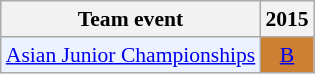<table style='font-size: 90%; text-align:center;' class='wikitable'>
<tr>
<th>Team event</th>
<th>2015</th>
</tr>
<tr>
<td bgcolor="#ECF2FF"; align="left"><a href='#'>Asian Junior Championships</a></td>
<td bgcolor=CD7F32><a href='#'>B</a></td>
</tr>
</table>
